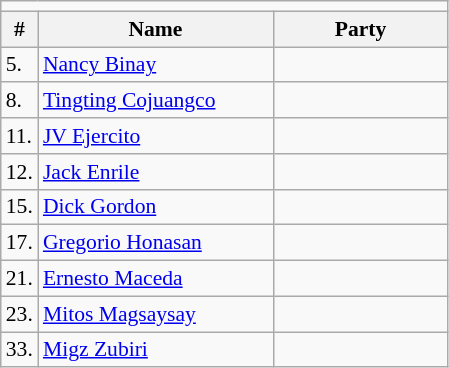<table class=wikitable style="font-size:90%">
<tr>
<td colspan=4 bgcolor=></td>
</tr>
<tr>
<th>#</th>
<th width=150px>Name</th>
<th colspan=2 width=110px>Party</th>
</tr>
<tr>
<td>5.</td>
<td><a href='#'>Nancy Binay</a></td>
<td></td>
</tr>
<tr>
<td>8.</td>
<td><a href='#'>Tingting Cojuangco</a></td>
<td></td>
</tr>
<tr>
<td>11.</td>
<td><a href='#'>JV Ejercito</a></td>
<td></td>
</tr>
<tr>
<td>12.</td>
<td><a href='#'>Jack Enrile</a></td>
<td></td>
</tr>
<tr>
<td>15.</td>
<td><a href='#'>Dick Gordon</a></td>
<td></td>
</tr>
<tr>
<td>17.</td>
<td><a href='#'>Gregorio Honasan</a></td>
<td></td>
</tr>
<tr>
<td>21.</td>
<td><a href='#'>Ernesto Maceda</a></td>
<td></td>
</tr>
<tr>
<td>23.</td>
<td><a href='#'>Mitos Magsaysay</a></td>
<td></td>
</tr>
<tr>
<td>33.</td>
<td><a href='#'>Migz Zubiri</a></td>
<td></td>
</tr>
</table>
